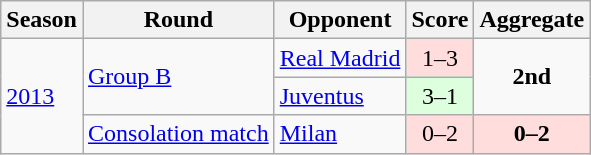<table class="wikitable">
<tr>
<th>Season</th>
<th>Round</th>
<th>Opponent</th>
<th>Score</th>
<th>Aggregate</th>
</tr>
<tr>
<td rowspan="3"><a href='#'>2013</a></td>
<td rowspan="2"><a href='#'>Group B</a></td>
<td> <a href='#'>Real Madrid</a></td>
<td bgcolor="#ffdddd" style="text-align:center;">1–3</td>
<td style="text-align:center;" rowspan="2"><strong>2nd</strong></td>
</tr>
<tr>
<td> <a href='#'>Juventus</a></td>
<td bgcolor="#ddffdd" style="text-align:center;">3–1</td>
</tr>
<tr>
<td><a href='#'>Consolation match</a></td>
<td> <a href='#'>Milan</a></td>
<td bgcolor="#ffdddd" style="text-align:center;">0–2</td>
<td bgcolor="#ffdddd" style="text-align:center;"><strong>0–2</strong></td>
</tr>
</table>
